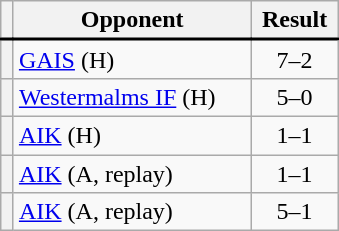<table class="wikitable plainrowheaders" style="text-align:center;margin-left:1em;float:right;clear:right;min-width:226px">
<tr>
<th scope="col"></th>
<th scope="col">Opponent</th>
<th scope="col">Result</th>
</tr>
<tr style="border-top:2px solid black">
<th scope="row" style="text-align:center"></th>
<td align="left"><a href='#'>GAIS</a> (H)</td>
<td>7–2</td>
</tr>
<tr>
<th scope="row" style="text-align:center"></th>
<td align="left"><a href='#'>Westermalms IF</a> (H)</td>
<td>5–0</td>
</tr>
<tr>
<th scope="row" style="text-align:center"></th>
<td align="left"><a href='#'>AIK</a> (H)</td>
<td>1–1</td>
</tr>
<tr>
<th scope="row" style="text-align:center"></th>
<td align="left"><a href='#'>AIK</a> (A, replay)</td>
<td>1–1</td>
</tr>
<tr>
<th scope="row" style="text-align:center"></th>
<td align="left"><a href='#'>AIK</a> (A, replay)</td>
<td>5–1</td>
</tr>
</table>
